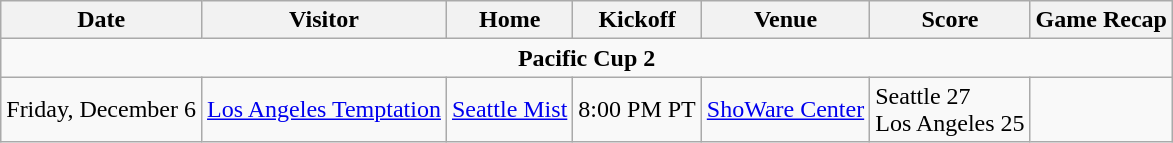<table class="wikitable">
<tr>
<th>Date</th>
<th>Visitor</th>
<th>Home</th>
<th>Kickoff</th>
<th>Venue</th>
<th>Score</th>
<th>Game Recap</th>
</tr>
<tr>
<td colspan=8 style="text-align:center;"><strong>Pacific Cup 2</strong></td>
</tr>
<tr>
<td>Friday, December 6</td>
<td><a href='#'>Los Angeles Temptation</a></td>
<td><a href='#'>Seattle Mist</a></td>
<td>8:00 PM PT</td>
<td><a href='#'>ShoWare Center</a></td>
<td>Seattle 27<br>Los Angeles 25</td>
<td></td>
</tr>
</table>
